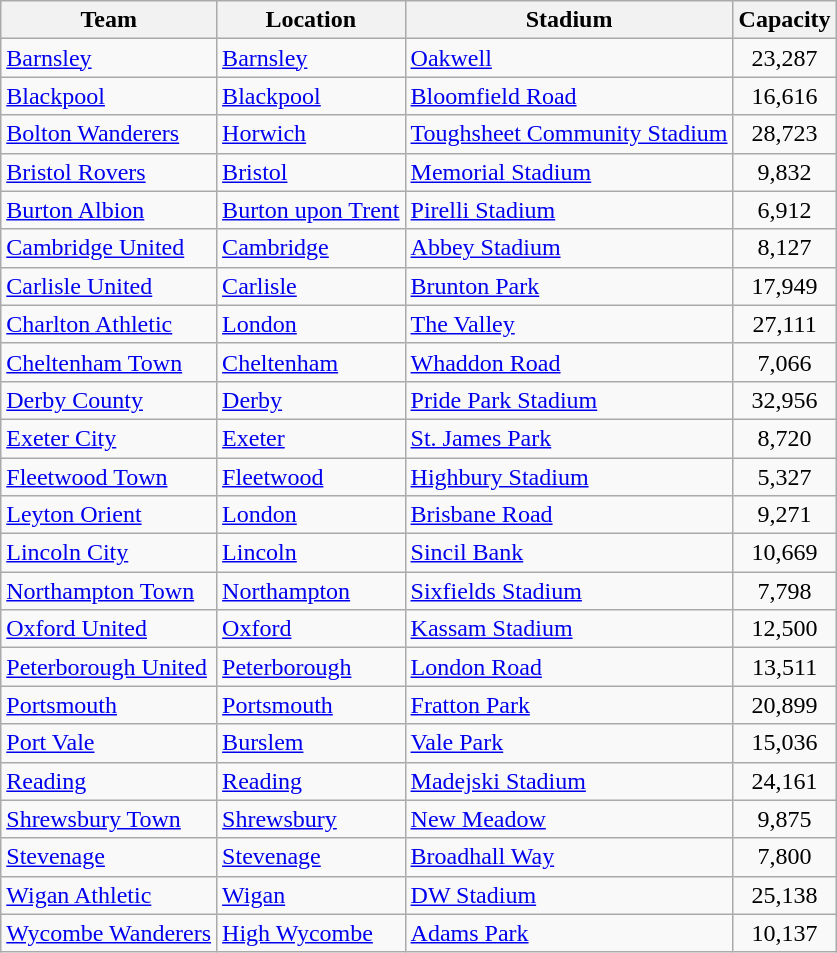<table class="wikitable sortable">
<tr>
<th>Team</th>
<th>Location</th>
<th>Stadium</th>
<th>Capacity</th>
</tr>
<tr>
<td><a href='#'>Barnsley</a></td>
<td><a href='#'>Barnsley</a></td>
<td><a href='#'>Oakwell</a></td>
<td align="center">23,287</td>
</tr>
<tr>
<td><a href='#'>Blackpool</a></td>
<td><a href='#'>Blackpool</a></td>
<td><a href='#'>Bloomfield Road</a></td>
<td align="center">16,616</td>
</tr>
<tr>
<td><a href='#'>Bolton Wanderers</a></td>
<td><a href='#'>Horwich</a></td>
<td><a href='#'>Toughsheet Community Stadium</a></td>
<td align="center">28,723</td>
</tr>
<tr>
<td><a href='#'>Bristol Rovers</a></td>
<td><a href='#'>Bristol</a></td>
<td><a href='#'>Memorial Stadium</a></td>
<td align="center">9,832</td>
</tr>
<tr>
<td><a href='#'>Burton Albion</a></td>
<td><a href='#'>Burton upon Trent</a></td>
<td><a href='#'>Pirelli Stadium</a></td>
<td align="center">6,912</td>
</tr>
<tr>
<td><a href='#'>Cambridge United</a></td>
<td><a href='#'>Cambridge</a></td>
<td><a href='#'>Abbey Stadium</a></td>
<td align="center">8,127</td>
</tr>
<tr>
<td><a href='#'>Carlisle United</a></td>
<td><a href='#'>Carlisle</a></td>
<td><a href='#'>Brunton Park</a></td>
<td align="center">17,949</td>
</tr>
<tr>
<td><a href='#'>Charlton Athletic</a></td>
<td><a href='#'>London</a> </td>
<td><a href='#'>The Valley</a></td>
<td align="center">27,111</td>
</tr>
<tr>
<td><a href='#'>Cheltenham Town</a></td>
<td><a href='#'>Cheltenham</a></td>
<td><a href='#'>Whaddon Road</a></td>
<td align="center">7,066</td>
</tr>
<tr>
<td><a href='#'>Derby County</a></td>
<td><a href='#'>Derby</a></td>
<td><a href='#'>Pride Park Stadium</a></td>
<td align="center">32,956</td>
</tr>
<tr>
<td><a href='#'>Exeter City</a></td>
<td><a href='#'>Exeter</a></td>
<td><a href='#'>St. James Park</a></td>
<td align="center">8,720</td>
</tr>
<tr>
<td><a href='#'>Fleetwood Town</a></td>
<td><a href='#'>Fleetwood</a></td>
<td><a href='#'>Highbury Stadium</a></td>
<td align="center">5,327</td>
</tr>
<tr>
<td><a href='#'>Leyton Orient</a></td>
<td><a href='#'>London</a> </td>
<td><a href='#'>Brisbane Road</a></td>
<td align="center">9,271</td>
</tr>
<tr>
<td><a href='#'>Lincoln City</a></td>
<td><a href='#'>Lincoln</a></td>
<td><a href='#'>Sincil Bank</a></td>
<td align="center">10,669</td>
</tr>
<tr>
<td><a href='#'>Northampton Town</a></td>
<td><a href='#'>Northampton</a></td>
<td><a href='#'>Sixfields Stadium</a></td>
<td align="center">7,798</td>
</tr>
<tr>
<td><a href='#'>Oxford United</a></td>
<td><a href='#'>Oxford</a></td>
<td><a href='#'>Kassam Stadium</a></td>
<td align="center">12,500</td>
</tr>
<tr>
<td><a href='#'>Peterborough United</a></td>
<td><a href='#'>Peterborough</a></td>
<td><a href='#'>London Road</a></td>
<td align="center">13,511</td>
</tr>
<tr>
<td><a href='#'>Portsmouth</a></td>
<td><a href='#'>Portsmouth</a></td>
<td><a href='#'>Fratton Park</a></td>
<td align="center">20,899</td>
</tr>
<tr>
<td><a href='#'>Port Vale</a></td>
<td><a href='#'>Burslem</a></td>
<td><a href='#'>Vale Park</a></td>
<td align="center">15,036</td>
</tr>
<tr>
<td><a href='#'>Reading</a></td>
<td><a href='#'>Reading</a></td>
<td><a href='#'>Madejski Stadium</a></td>
<td align="center">24,161</td>
</tr>
<tr>
<td><a href='#'>Shrewsbury Town</a></td>
<td><a href='#'>Shrewsbury</a></td>
<td><a href='#'>New Meadow</a></td>
<td align="center">9,875</td>
</tr>
<tr>
<td><a href='#'>Stevenage</a></td>
<td><a href='#'>Stevenage</a></td>
<td><a href='#'>Broadhall Way</a></td>
<td align="center">7,800</td>
</tr>
<tr>
<td><a href='#'>Wigan Athletic</a></td>
<td><a href='#'>Wigan</a></td>
<td><a href='#'>DW Stadium</a></td>
<td align="center">25,138</td>
</tr>
<tr>
<td><a href='#'>Wycombe Wanderers</a></td>
<td><a href='#'>High Wycombe</a></td>
<td><a href='#'>Adams Park</a></td>
<td align="center">10,137</td>
</tr>
</table>
